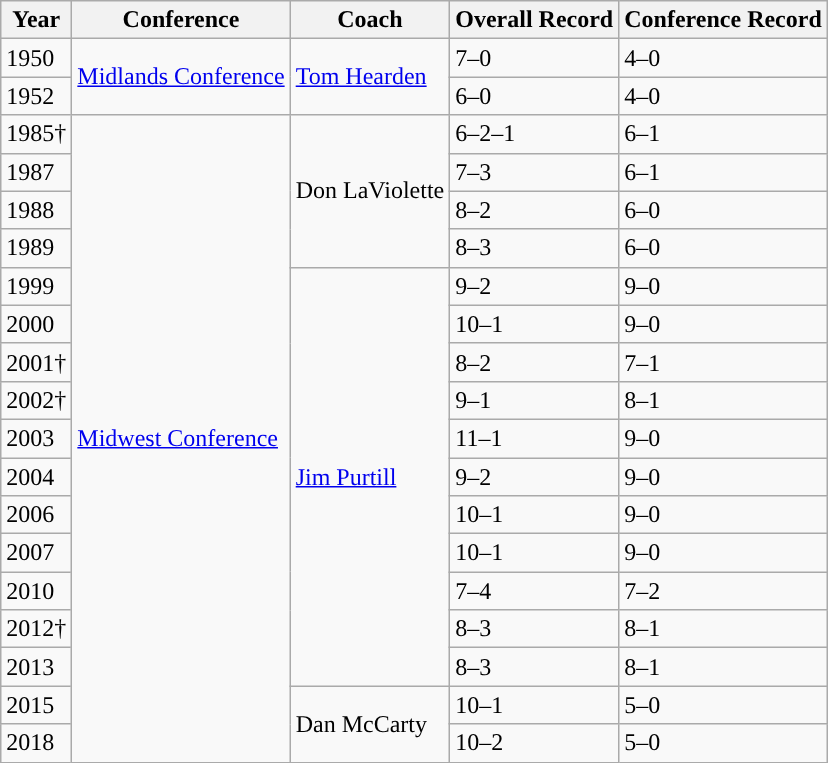<table class="wikitable">
<tr>
<th>Year</th>
<th>Conference</th>
<th>Coach</th>
<th>Overall Record</th>
<th>Conference Record</th>
</tr>
<tr>
<td>1950</td>
<td rowspan="2"><a href='#'>Midlands Conference</a></td>
<td rowspan="2"><a href='#'>Tom Hearden</a></td>
<td>7–0</td>
<td>4–0</td>
</tr>
<tr>
<td>1952</td>
<td>6–0</td>
<td>4–0</td>
</tr>
<tr>
<td>1985†</td>
<td rowspan="17"><a href='#'>Midwest Conference</a></td>
<td rowspan="4">Don LaViolette</td>
<td>6–2–1</td>
<td>6–1</td>
</tr>
<tr>
<td>1987</td>
<td>7–3</td>
<td>6–1</td>
</tr>
<tr>
<td>1988</td>
<td>8–2</td>
<td>6–0</td>
</tr>
<tr>
<td>1989</td>
<td>8–3</td>
<td>6–0</td>
</tr>
<tr>
<td>1999</td>
<td rowspan="11"><a href='#'>Jim Purtill</a></td>
<td>9–2</td>
<td>9–0</td>
</tr>
<tr>
<td>2000</td>
<td>10–1</td>
<td>9–0</td>
</tr>
<tr>
<td>2001†</td>
<td>8–2</td>
<td>7–1</td>
</tr>
<tr>
<td>2002†</td>
<td>9–1</td>
<td>8–1</td>
</tr>
<tr>
<td>2003</td>
<td>11–1</td>
<td>9–0</td>
</tr>
<tr>
<td>2004</td>
<td>9–2</td>
<td>9–0</td>
</tr>
<tr>
<td>2006</td>
<td>10–1</td>
<td>9–0</td>
</tr>
<tr>
<td>2007</td>
<td>10–1</td>
<td>9–0</td>
</tr>
<tr>
<td>2010</td>
<td>7–4</td>
<td>7–2</td>
</tr>
<tr>
<td>2012†</td>
<td>8–3</td>
<td>8–1</td>
</tr>
<tr>
<td>2013</td>
<td>8–3</td>
<td>8–1</td>
</tr>
<tr>
<td>2015</td>
<td rowspan="2">Dan McCarty</td>
<td>10–1</td>
<td>5–0</td>
</tr>
<tr>
<td>2018</td>
<td>10–2</td>
<td>5–0</td>
</tr>
</table>
